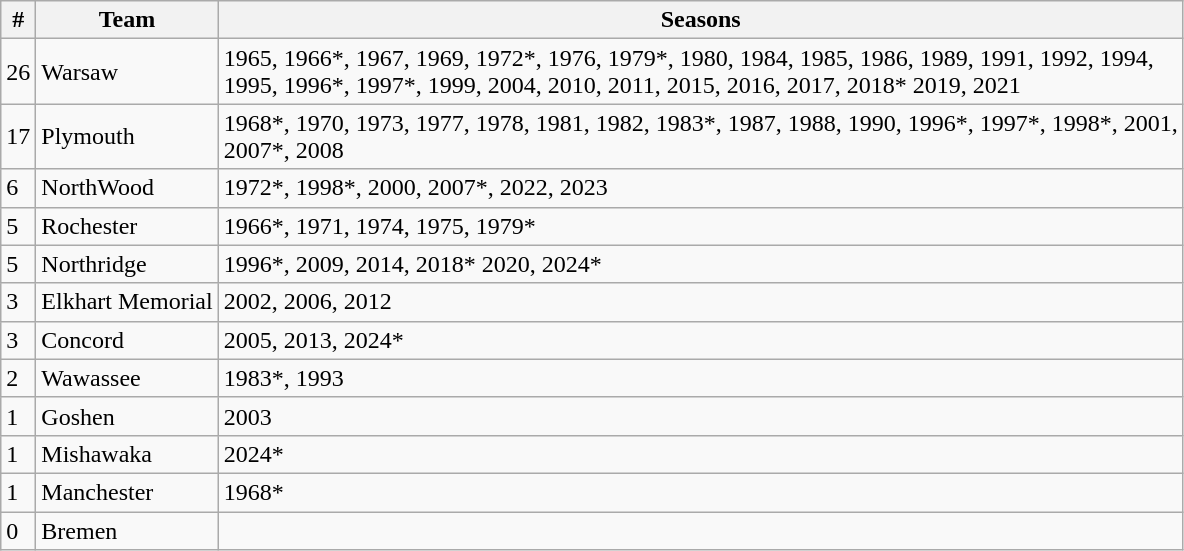<table class="wikitable" style=>
<tr>
<th>#</th>
<th>Team</th>
<th>Seasons</th>
</tr>
<tr>
<td>26</td>
<td>Warsaw</td>
<td>1965, 1966*, 1967, 1969, 1972*, 1976, 1979*, 1980, 1984, 1985, 1986, 1989, 1991, 1992, 1994,<br>1995, 1996*, 1997*, 1999, 2004, 2010, 2011, 2015, 2016, 2017, 2018* 2019, 2021</td>
</tr>
<tr>
<td>17</td>
<td>Plymouth</td>
<td>1968*, 1970, 1973, 1977, 1978, 1981, 1982, 1983*, 1987, 1988, 1990, 1996*, 1997*, 1998*, 2001,<br>2007*, 2008</td>
</tr>
<tr>
<td>6</td>
<td>NorthWood</td>
<td>1972*, 1998*, 2000, 2007*, 2022, 2023</td>
</tr>
<tr>
<td>5</td>
<td>Rochester</td>
<td>1966*, 1971, 1974, 1975, 1979*</td>
</tr>
<tr>
<td>5</td>
<td>Northridge</td>
<td>1996*, 2009, 2014, 2018* 2020, 2024*</td>
</tr>
<tr>
<td>3</td>
<td>Elkhart Memorial</td>
<td>2002, 2006, 2012</td>
</tr>
<tr>
<td>3</td>
<td>Concord</td>
<td>2005, 2013, 2024*</td>
</tr>
<tr>
<td>2</td>
<td>Wawassee</td>
<td>1983*, 1993</td>
</tr>
<tr>
<td>1</td>
<td>Goshen</td>
<td>2003</td>
</tr>
<tr>
<td>1</td>
<td>Mishawaka</td>
<td>2024*</td>
</tr>
<tr>
<td>1</td>
<td>Manchester</td>
<td>1968*</td>
</tr>
<tr>
<td>0</td>
<td>Bremen</td>
<td></td>
</tr>
</table>
